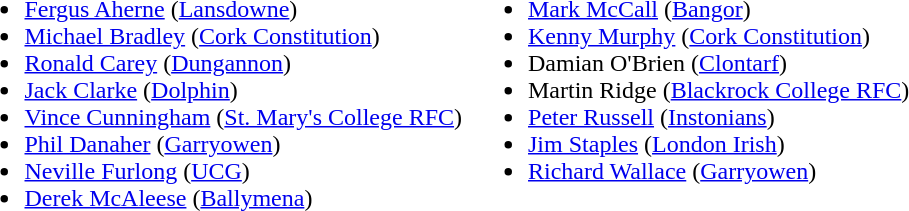<table>
<tr style="vertical-align:top">
<td><br><ul><li><a href='#'>Fergus Aherne</a> (<a href='#'>Lansdowne</a>)</li><li><a href='#'>Michael Bradley</a> (<a href='#'>Cork Constitution</a>)</li><li><a href='#'>Ronald Carey</a> (<a href='#'>Dungannon</a>)</li><li><a href='#'>Jack Clarke</a> (<a href='#'>Dolphin</a>)</li><li><a href='#'>Vince Cunningham</a> (<a href='#'>St. Mary's College RFC</a>)</li><li><a href='#'>Phil Danaher</a> (<a href='#'>Garryowen</a>)</li><li><a href='#'>Neville Furlong</a> (<a href='#'>UCG</a>)</li><li><a href='#'>Derek McAleese</a> (<a href='#'>Ballymena</a>)</li></ul></td>
<td><br><ul><li><a href='#'>Mark McCall</a> (<a href='#'>Bangor</a>)</li><li><a href='#'>Kenny Murphy</a> (<a href='#'>Cork Constitution</a>)</li><li>Damian O'Brien (<a href='#'>Clontarf</a>)</li><li>Martin Ridge (<a href='#'>Blackrock College RFC</a>)</li><li><a href='#'>Peter Russell</a> (<a href='#'>Instonians</a>)</li><li><a href='#'>Jim Staples</a> (<a href='#'>London Irish</a>)</li><li><a href='#'>Richard Wallace</a> (<a href='#'>Garryowen</a>)</li></ul></td>
</tr>
</table>
